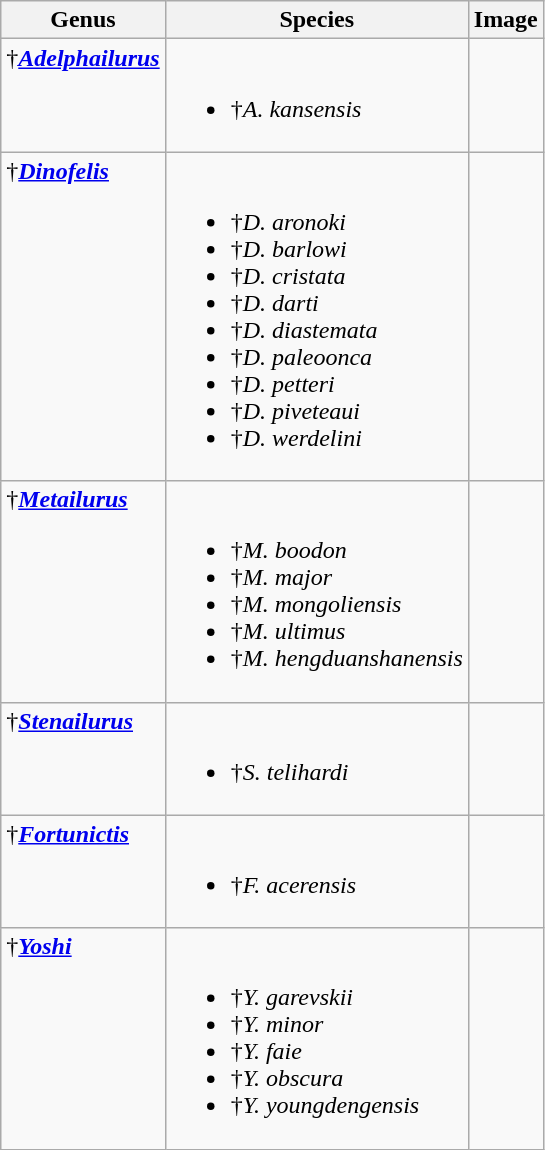<table class="wikitable">
<tr>
<th>Genus</th>
<th>Species</th>
<th>Image</th>
</tr>
<tr style="vertical-align:top;">
<td>†<strong><em><a href='#'>Adelphailurus</a></em></strong> </td>
<td><br><ul><li>†<em>A. kansensis</em></li></ul></td>
<td></td>
</tr>
<tr style="vertical-align:top;">
<td>†<strong><em><a href='#'>Dinofelis</a></em></strong> </td>
<td><br><ul><li>†<em>D. aronoki</em></li><li>†<em>D. barlowi</em></li><li>†<em>D. cristata</em></li><li>†<em>D. darti</em></li><li>†<em>D. diastemata</em></li><li>†<em>D. paleoonca</em></li><li>†<em>D. petteri</em></li><li>†<em>D. piveteaui</em></li><li>†<em>D. werdelini</em></li></ul></td>
<td></td>
</tr>
<tr style="vertical-align:top;">
<td>†<strong><em><a href='#'>Metailurus</a></em></strong> </td>
<td><br><ul><li>†<em>M. boodon</em></li><li>†<em>M. major</em></li><li>†<em>M. mongoliensis</em></li><li>†<em>M. ultimus</em></li><li>†<em>M. hengduanshanensis</em></li></ul></td>
<td></td>
</tr>
<tr style="vertical-align:top;">
<td>†<strong><em><a href='#'>Stenailurus</a></em></strong> </td>
<td><br><ul><li>†<em>S. telihardi</em></li></ul></td>
<td></td>
</tr>
<tr style="vertical-align:top;">
<td>†<strong><em><a href='#'>Fortunictis</a></em></strong> </td>
<td><br><ul><li>†<em>F. acerensis</em></li></ul></td>
<td></td>
</tr>
<tr style="vertical-align:top;">
<td>†<strong><em><a href='#'>Yoshi</a></em></strong> </td>
<td><br><ul><li>†<em>Y. garevskii</em></li><li>†<em>Y. minor</em></li><li>†<em>Y. faie</em></li><li>†<em>Y. obscura</em></li><li>†<em>Y. youngdengensis</em></li></ul></td>
<td></td>
</tr>
</table>
